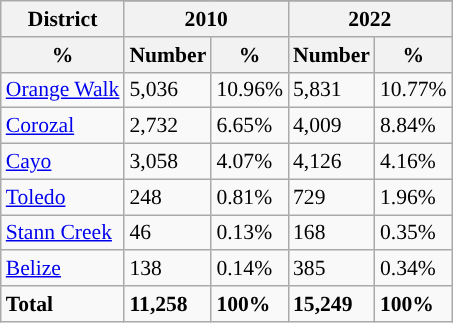<table class="wikitable sortable left" style="font-size: 90%;">
<tr>
<th rowspan="2">District</th>
</tr>
<tr>
<th colspan="2">2010</th>
<th colspan="2">2022</th>
</tr>
<tr>
<th>%</th>
<th>Number</th>
<th>%</th>
<th>Number</th>
<th>%</th>
</tr>
<tr>
<td><a href='#'>Orange Walk</a></td>
<td>5,036</td>
<td>10.96%</td>
<td>5,831</td>
<td>10.77%</td>
</tr>
<tr>
<td><a href='#'>Corozal</a></td>
<td>2,732</td>
<td>6.65%</td>
<td>4,009</td>
<td>8.84%</td>
</tr>
<tr>
<td><a href='#'>Cayo</a></td>
<td>3,058</td>
<td>4.07%</td>
<td>4,126</td>
<td>4.16%</td>
</tr>
<tr>
<td><a href='#'>Toledo</a></td>
<td>248</td>
<td>0.81%</td>
<td>729</td>
<td>1.96%</td>
</tr>
<tr>
<td><a href='#'>Stann Creek</a></td>
<td>46</td>
<td>0.13%</td>
<td>168</td>
<td>0.35%</td>
</tr>
<tr>
<td><a href='#'>Belize</a></td>
<td>138</td>
<td>0.14%</td>
<td>385</td>
<td>0.34%</td>
</tr>
<tr>
<td><strong>Total</strong></td>
<td><strong>11,258</strong></td>
<td><strong>100%</strong></td>
<td><strong>15,249</strong></td>
<td><strong>100%</strong></td>
</tr>
</table>
